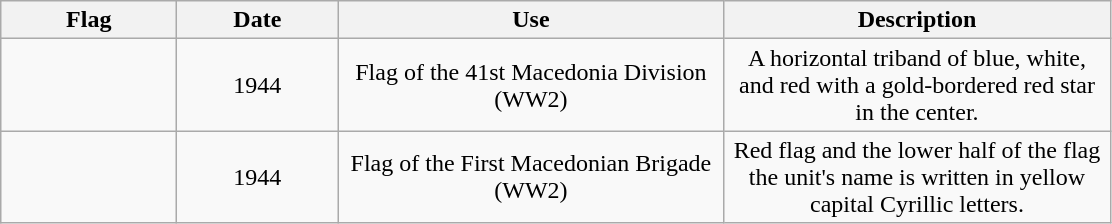<table class="wikitable" style="text-align:center">
<tr>
<th style="width:110px;">Flag</th>
<th style="width:100px;">Date</th>
<th style="width:250px;">Use</th>
<th style="width:250px;">Description</th>
</tr>
<tr>
<td></td>
<td>1944</td>
<td>Flag of the 41st Macedonia Division (WW2)</td>
<td>A horizontal triband of blue, white, and red with a gold-bordered red star in the center.</td>
</tr>
<tr>
<td></td>
<td>1944</td>
<td>Flag of the First Macedonian Brigade (WW2)</td>
<td>Red flag and the lower half of the flag the unit's name is written in yellow capital Cyrillic letters.</td>
</tr>
</table>
